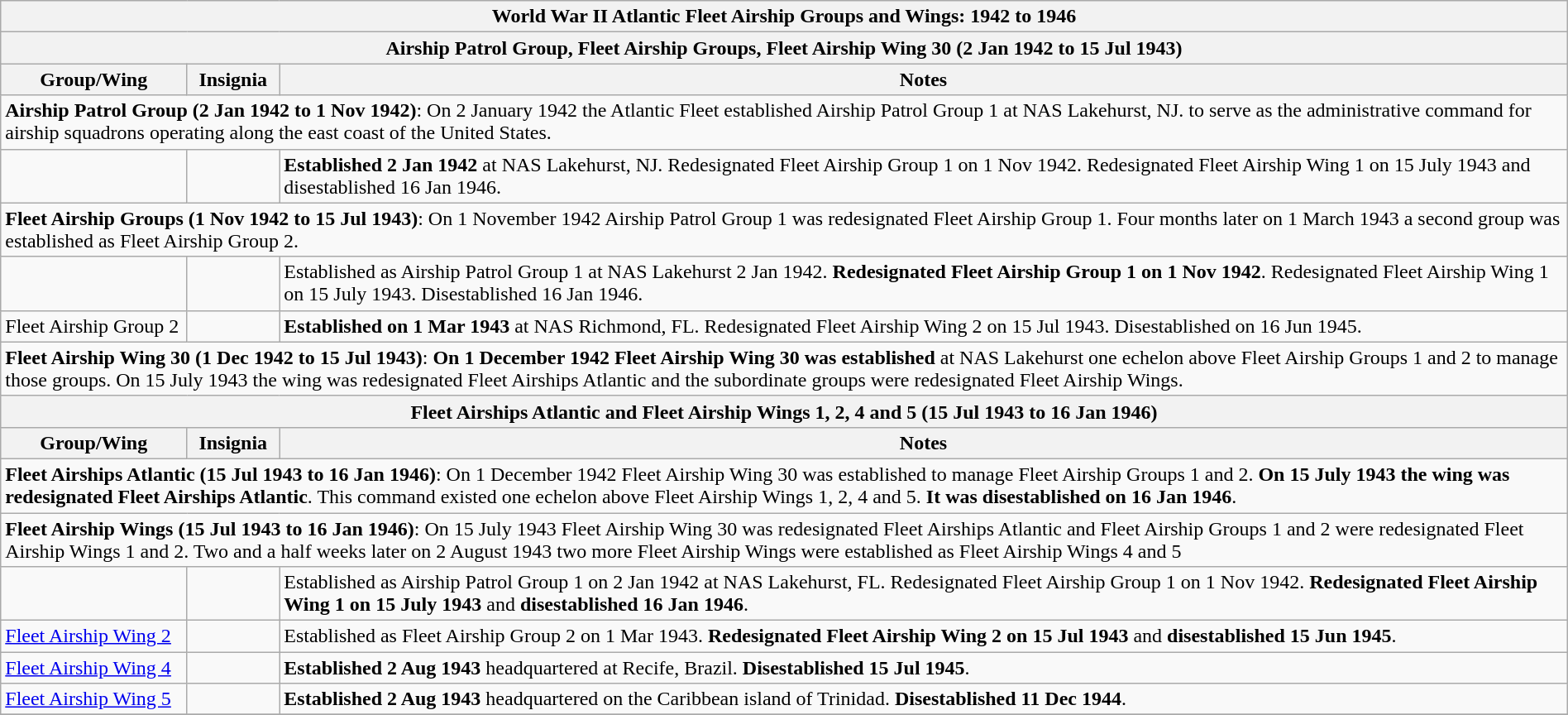<table class="wikitable" width=100% style="text-align: center">
<tr>
<th colspan=3>World War II Atlantic Fleet Airship Groups and Wings: 1942 to 1946</th>
</tr>
<tr>
<th colspan=3>Airship Patrol Group, Fleet Airship Groups, Fleet Airship Wing 30 (2 Jan 1942 to 15 Jul 1943)</th>
</tr>
<tr>
<th colspan=1>Group/Wing</th>
<th>Insignia</th>
<th>Notes</th>
</tr>
<tr>
<td colspan=3 align=left><strong>Airship Patrol Group (2 Jan 1942 to 1 Nov 1942)</strong>: On 2 January 1942 the Atlantic Fleet established Airship Patrol Group 1 at NAS Lakehurst, NJ. to serve as the administrative command for airship squadrons operating along the east coast of the United States.</td>
</tr>
<tr>
<td align=left></td>
<td></td>
<td align=left><strong>Established 2 Jan 1942</strong> at NAS Lakehurst, NJ. Redesignated Fleet Airship Group 1 on 1 Nov 1942. Redesignated Fleet Airship Wing 1 on 15 July 1943 and disestablished 16 Jan 1946.</td>
</tr>
<tr>
<td colspan=4 align=left><strong>Fleet Airship Groups (1 Nov 1942 to 15 Jul 1943)</strong>: On 1 November 1942 Airship Patrol Group 1 was redesignated Fleet Airship Group 1. Four months later on 1 March 1943 a second group was established as Fleet Airship Group 2.</td>
</tr>
<tr>
<td align=left></td>
<td></td>
<td align=left>Established as Airship Patrol Group 1 at NAS Lakehurst 2 Jan 1942. <strong>Redesignated Fleet Airship Group 1 on 1 Nov 1942</strong>. Redesignated Fleet Airship Wing 1 on 15 July 1943. Disestablished 16 Jan 1946.</td>
</tr>
<tr>
<td align=left>Fleet Airship Group 2</td>
<td></td>
<td align=left><strong>Established on 1 Mar 1943</strong> at NAS Richmond, FL. Redesignated Fleet Airship Wing 2 on 15 Jul 1943. Disestablished on 16 Jun 1945.</td>
</tr>
<tr>
<td colspan=4 align=left><strong>Fleet Airship Wing 30 (1 Dec 1942 to 15 Jul 1943)</strong>: <strong>On 1 December 1942 Fleet Airship Wing 30 was established</strong> at NAS Lakehurst one echelon above Fleet Airship Groups  1 and 2 to manage those groups. On 15 July 1943 the wing was redesignated Fleet Airships Atlantic and the subordinate groups were redesignated Fleet Airship Wings.</td>
</tr>
<tr>
<th colspan=3>Fleet Airships Atlantic and Fleet Airship Wings 1, 2, 4 and 5 (15 Jul 1943 to 16 Jan 1946)</th>
</tr>
<tr>
<th colspan=1>Group/Wing</th>
<th>Insignia</th>
<th>Notes</th>
</tr>
<tr>
<td colspan=4 align=left><strong>Fleet Airships Atlantic (15 Jul 1943 to 16 Jan 1946)</strong>: On 1 December 1942 Fleet Airship Wing 30 was established to manage Fleet Airship Groups 1 and 2. <strong>On 15 July 1943 the wing was redesignated Fleet Airships Atlantic</strong>. This command existed one echelon above Fleet Airship Wings 1, 2, 4 and 5. <strong>It was disestablished on 16 Jan 1946</strong>.</td>
</tr>
<tr>
<td colspan=4 align=left><strong>Fleet Airship Wings (15 Jul 1943 to 16 Jan 1946)</strong>: On 15 July 1943 Fleet Airship Wing 30 was redesignated Fleet Airships Atlantic and Fleet Airship Groups 1 and 2 were redesignated Fleet Airship Wings 1 and 2. Two and a half weeks later on 2 August 1943 two more Fleet Airship Wings were established as Fleet Airship Wings 4 and 5</td>
</tr>
<tr>
<td align=left></td>
<td></td>
<td align=left>Established as Airship Patrol Group 1 on 2 Jan 1942 at NAS Lakehurst, FL. Redesignated Fleet Airship Group 1 on 1 Nov 1942. <strong>Redesignated Fleet Airship Wing 1 on 15 July 1943</strong> and <strong>disestablished 16 Jan 1946</strong>.</td>
</tr>
<tr>
<td align=left><a href='#'>Fleet Airship Wing 2</a></td>
<td></td>
<td align=left>Established as Fleet Airship Group 2 on 1 Mar 1943. <strong>Redesignated Fleet Airship Wing 2 on 15 Jul 1943</strong> and <strong>disestablished 15 Jun 1945</strong>.</td>
</tr>
<tr>
<td align=left><a href='#'>Fleet Airship Wing 4</a></td>
<td></td>
<td align=left><strong>Established 2 Aug 1943</strong> headquartered at Recife, Brazil. <strong>Disestablished 15 Jul 1945</strong>.</td>
</tr>
<tr>
<td align=left><a href='#'>Fleet Airship Wing 5</a></td>
<td></td>
<td align=left><strong>Established 2 Aug 1943</strong> headquartered on the Caribbean island of Trinidad. <strong>Disestablished 11 Dec 1944</strong>.</td>
</tr>
<tr>
</tr>
</table>
